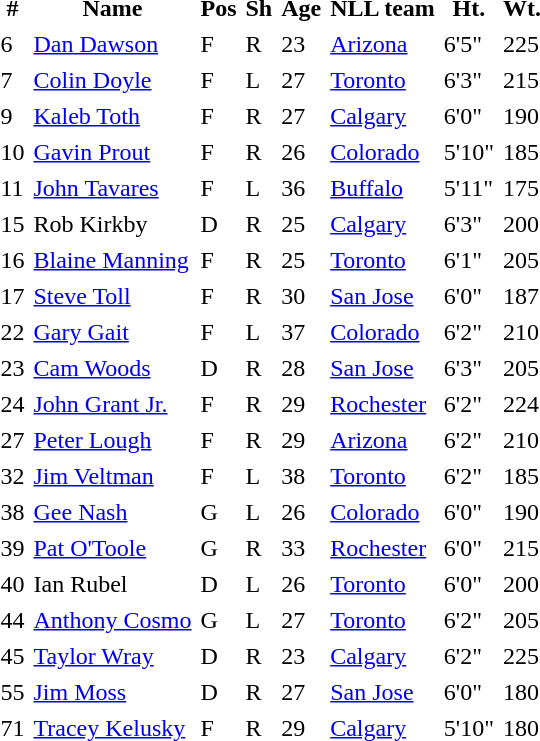<table BORDER="0" CELLPADDING="3" CELLSPACING="0">
<tr>
<th>#</th>
<th>Name</th>
<th>Pos</th>
<th>Sh</th>
<th>Age</th>
<th>NLL team</th>
<th>Ht.</th>
<th>Wt.</th>
</tr>
<tr>
<td>6</td>
<td><a href='#'>Dan Dawson</a></td>
<td>F</td>
<td>R</td>
<td>23</td>
<td><a href='#'>Arizona</a></td>
<td>6'5"</td>
<td>225</td>
</tr>
<tr>
<td>7</td>
<td><a href='#'>Colin Doyle</a></td>
<td>F</td>
<td>L</td>
<td>27</td>
<td><a href='#'>Toronto</a></td>
<td>6'3"</td>
<td>215</td>
</tr>
<tr>
<td>9</td>
<td><a href='#'>Kaleb Toth</a></td>
<td>F</td>
<td>R</td>
<td>27</td>
<td><a href='#'>Calgary</a></td>
<td>6'0"</td>
<td>190</td>
</tr>
<tr>
<td>10</td>
<td><a href='#'>Gavin Prout</a></td>
<td>F</td>
<td>R</td>
<td>26</td>
<td><a href='#'>Colorado</a></td>
<td>5'10"</td>
<td>185</td>
</tr>
<tr>
<td>11</td>
<td><a href='#'>John Tavares</a></td>
<td>F</td>
<td>L</td>
<td>36</td>
<td><a href='#'>Buffalo</a></td>
<td>5'11"</td>
<td>175</td>
</tr>
<tr>
<td>15</td>
<td>Rob Kirkby</td>
<td>D</td>
<td>R</td>
<td>25</td>
<td><a href='#'>Calgary</a></td>
<td>6'3"</td>
<td>200</td>
</tr>
<tr>
<td>16</td>
<td><a href='#'>Blaine Manning</a></td>
<td>F</td>
<td>R</td>
<td>25</td>
<td><a href='#'>Toronto</a></td>
<td>6'1"</td>
<td>205</td>
</tr>
<tr>
<td>17</td>
<td><a href='#'>Steve Toll</a></td>
<td>F</td>
<td>R</td>
<td>30</td>
<td><a href='#'>San Jose</a></td>
<td>6'0"</td>
<td>187</td>
</tr>
<tr>
<td>22</td>
<td><a href='#'>Gary Gait</a></td>
<td>F</td>
<td>L</td>
<td>37</td>
<td><a href='#'>Colorado</a></td>
<td>6'2"</td>
<td>210</td>
</tr>
<tr>
<td>23</td>
<td><a href='#'>Cam Woods</a></td>
<td>D</td>
<td>R</td>
<td>28</td>
<td><a href='#'>San Jose</a></td>
<td>6'3"</td>
<td>205</td>
</tr>
<tr>
<td>24</td>
<td><a href='#'>John Grant Jr.</a></td>
<td>F</td>
<td>R</td>
<td>29</td>
<td><a href='#'>Rochester</a></td>
<td>6'2"</td>
<td>224</td>
</tr>
<tr>
<td>27</td>
<td><a href='#'>Peter Lough</a></td>
<td>F</td>
<td>R</td>
<td>29</td>
<td><a href='#'>Arizona</a></td>
<td>6'2"</td>
<td>210</td>
</tr>
<tr>
<td>32</td>
<td><a href='#'>Jim Veltman</a></td>
<td>F</td>
<td>L</td>
<td>38</td>
<td><a href='#'>Toronto</a></td>
<td>6'2"</td>
<td>185</td>
</tr>
<tr>
<td>38</td>
<td><a href='#'>Gee Nash</a></td>
<td>G</td>
<td>L</td>
<td>26</td>
<td><a href='#'>Colorado</a></td>
<td>6'0"</td>
<td>190</td>
</tr>
<tr>
<td>39</td>
<td><a href='#'>Pat O'Toole</a></td>
<td>G</td>
<td>R</td>
<td>33</td>
<td><a href='#'>Rochester</a></td>
<td>6'0"</td>
<td>215</td>
</tr>
<tr>
<td>40</td>
<td>Ian Rubel</td>
<td>D</td>
<td>L</td>
<td>26</td>
<td><a href='#'>Toronto</a></td>
<td>6'0"</td>
<td>200</td>
</tr>
<tr>
<td>44</td>
<td><a href='#'>Anthony Cosmo</a></td>
<td>G</td>
<td>L</td>
<td>27</td>
<td><a href='#'>Toronto</a></td>
<td>6'2"</td>
<td>205</td>
</tr>
<tr>
<td>45</td>
<td><a href='#'>Taylor Wray</a></td>
<td>D</td>
<td>R</td>
<td>23</td>
<td><a href='#'>Calgary</a></td>
<td>6'2"</td>
<td>225</td>
</tr>
<tr>
<td>55</td>
<td><a href='#'>Jim Moss</a></td>
<td>D</td>
<td>R</td>
<td>27</td>
<td><a href='#'>San Jose</a></td>
<td>6'0"</td>
<td>180</td>
</tr>
<tr>
<td>71</td>
<td><a href='#'>Tracey Kelusky</a></td>
<td>F</td>
<td>R</td>
<td>29</td>
<td><a href='#'>Calgary</a></td>
<td>5'10"</td>
<td>180</td>
</tr>
</table>
